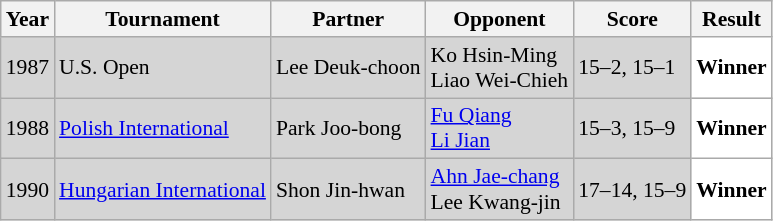<table class="sortable wikitable" style="font-size: 90%;">
<tr>
<th>Year</th>
<th>Tournament</th>
<th>Partner</th>
<th>Opponent</th>
<th>Score</th>
<th>Result</th>
</tr>
<tr style="background:#D5D5D5">
<td align="center">1987</td>
<td align="left">U.S. Open</td>
<td align="left"> Lee Deuk-choon</td>
<td align="left"> Ko Hsin-Ming <br>  Liao Wei-Chieh</td>
<td align="left">15–2, 15–1</td>
<td style="text-align:left; background:white"> <strong>Winner</strong></td>
</tr>
<tr style="background:#D5D5D5">
<td align="center">1988</td>
<td align="left"><a href='#'>Polish International</a></td>
<td align="left"> Park Joo-bong</td>
<td align="left"> <a href='#'>Fu Qiang</a> <br>  <a href='#'>Li Jian</a></td>
<td align="left">15–3, 15–9</td>
<td style="text-align:left; background:white"> <strong>Winner</strong></td>
</tr>
<tr style="background:#D5D5D5">
<td align="center">1990</td>
<td align="left"><a href='#'>Hungarian International</a></td>
<td align="left"> Shon Jin-hwan</td>
<td align="left"> <a href='#'>Ahn Jae-chang</a> <br>  Lee Kwang-jin</td>
<td align="left">17–14, 15–9</td>
<td style="text-align:left; background:white"> <strong>Winner</strong></td>
</tr>
</table>
